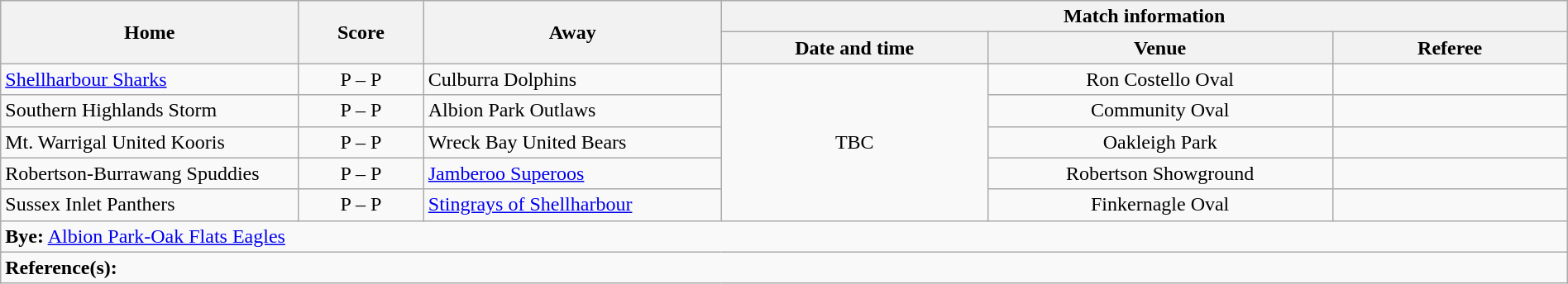<table class="wikitable" width="100% text-align:center;">
<tr>
<th rowspan="2" width="19%">Home</th>
<th rowspan="2" width="8%">Score</th>
<th rowspan="2" width="19%">Away</th>
<th colspan="3">Match information</th>
</tr>
<tr bgcolor="#CCCCCC">
<th width="17%">Date and time</th>
<th width="22%">Venue</th>
<th>Referee</th>
</tr>
<tr>
<td> <a href='#'>Shellharbour Sharks</a></td>
<td style="text-align:center;">P – P</td>
<td> Culburra Dolphins</td>
<td rowspan="5" style="text-align:center;">TBC</td>
<td style="text-align:center;">Ron Costello Oval</td>
<td style="text-align:center;"></td>
</tr>
<tr>
<td> Southern Highlands Storm</td>
<td style="text-align:center;">P – P</td>
<td> Albion Park Outlaws</td>
<td style="text-align:center;">Community Oval</td>
<td style="text-align:center;"></td>
</tr>
<tr>
<td> Mt. Warrigal United Kooris</td>
<td style="text-align:center;">P – P</td>
<td> Wreck Bay United Bears</td>
<td style="text-align:center;">Oakleigh Park</td>
<td style="text-align:center;"></td>
</tr>
<tr>
<td> Robertson-Burrawang Spuddies</td>
<td style="text-align:center;">P – P</td>
<td> <a href='#'>Jamberoo Superoos</a></td>
<td style="text-align:center;">Robertson Showground</td>
<td style="text-align:center;"></td>
</tr>
<tr>
<td> Sussex Inlet Panthers</td>
<td style="text-align:center;">P – P</td>
<td> <a href='#'>Stingrays of Shellharbour</a></td>
<td style="text-align:center;">Finkernagle Oval</td>
<td style="text-align:center;"></td>
</tr>
<tr>
<td colspan="6" align="centre"><strong>Bye:</strong>  <a href='#'>Albion Park-Oak Flats Eagles</a></td>
</tr>
<tr>
<td colspan="6"><strong>Reference(s):</strong></td>
</tr>
</table>
